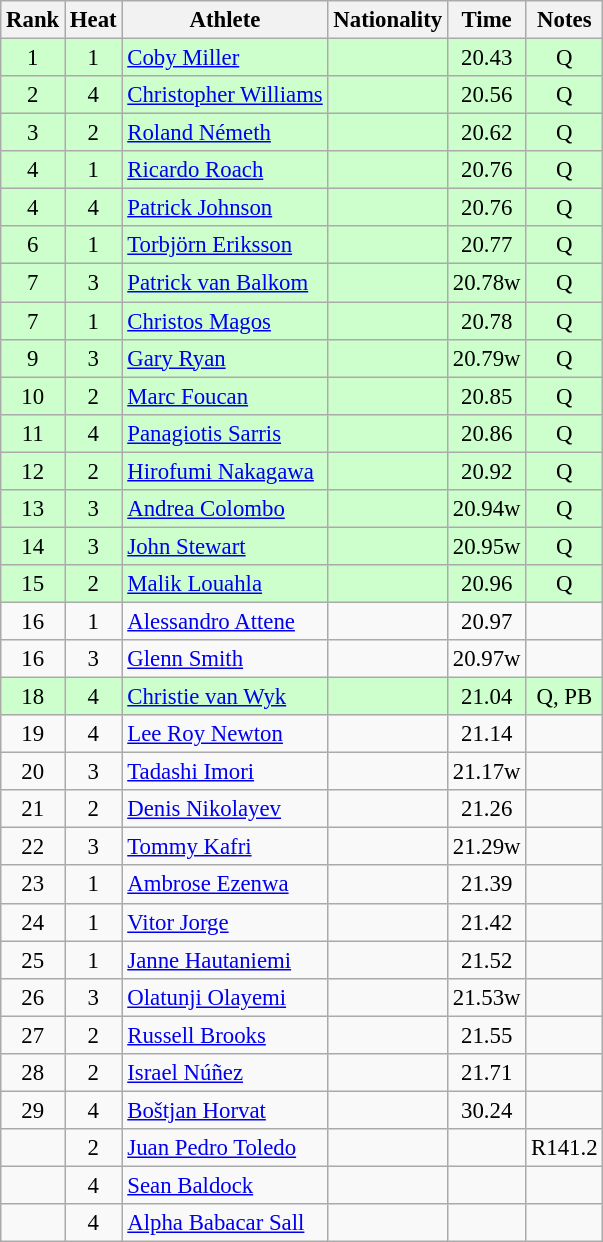<table class="wikitable sortable" style="text-align:center;font-size:95%">
<tr>
<th>Rank</th>
<th>Heat</th>
<th>Athlete</th>
<th>Nationality</th>
<th>Time</th>
<th>Notes</th>
</tr>
<tr bgcolor=ccffcc>
<td>1</td>
<td>1</td>
<td align="left"><a href='#'>Coby Miller</a></td>
<td align=left></td>
<td>20.43</td>
<td>Q</td>
</tr>
<tr bgcolor=ccffcc>
<td>2</td>
<td>4</td>
<td align="left"><a href='#'>Christopher Williams</a></td>
<td align=left></td>
<td>20.56</td>
<td>Q</td>
</tr>
<tr bgcolor=ccffcc>
<td>3</td>
<td>2</td>
<td align="left"><a href='#'>Roland Németh</a></td>
<td align=left></td>
<td>20.62</td>
<td>Q</td>
</tr>
<tr bgcolor=ccffcc>
<td>4</td>
<td>1</td>
<td align="left"><a href='#'>Ricardo Roach</a></td>
<td align=left></td>
<td>20.76</td>
<td>Q</td>
</tr>
<tr bgcolor=ccffcc>
<td>4</td>
<td>4</td>
<td align="left"><a href='#'>Patrick Johnson</a></td>
<td align=left></td>
<td>20.76</td>
<td>Q</td>
</tr>
<tr bgcolor=ccffcc>
<td>6</td>
<td>1</td>
<td align="left"><a href='#'>Torbjörn Eriksson</a></td>
<td align=left></td>
<td>20.77</td>
<td>Q</td>
</tr>
<tr bgcolor=ccffcc>
<td>7</td>
<td>3</td>
<td align="left"><a href='#'>Patrick van Balkom</a></td>
<td align=left></td>
<td>20.78w</td>
<td>Q</td>
</tr>
<tr bgcolor=ccffcc>
<td>7</td>
<td>1</td>
<td align="left"><a href='#'>Christos Magos</a></td>
<td align=left></td>
<td>20.78</td>
<td>Q</td>
</tr>
<tr bgcolor=ccffcc>
<td>9</td>
<td>3</td>
<td align="left"><a href='#'>Gary Ryan</a></td>
<td align=left></td>
<td>20.79w</td>
<td>Q</td>
</tr>
<tr bgcolor=ccffcc>
<td>10</td>
<td>2</td>
<td align="left"><a href='#'>Marc Foucan</a></td>
<td align=left></td>
<td>20.85</td>
<td>Q</td>
</tr>
<tr bgcolor=ccffcc>
<td>11</td>
<td>4</td>
<td align="left"><a href='#'>Panagiotis Sarris</a></td>
<td align=left></td>
<td>20.86</td>
<td>Q</td>
</tr>
<tr bgcolor=ccffcc>
<td>12</td>
<td>2</td>
<td align="left"><a href='#'>Hirofumi Nakagawa</a></td>
<td align=left></td>
<td>20.92</td>
<td>Q</td>
</tr>
<tr bgcolor=ccffcc>
<td>13</td>
<td>3</td>
<td align="left"><a href='#'>Andrea Colombo</a></td>
<td align=left></td>
<td>20.94w</td>
<td>Q</td>
</tr>
<tr bgcolor=ccffcc>
<td>14</td>
<td>3</td>
<td align="left"><a href='#'>John Stewart</a></td>
<td align=left></td>
<td>20.95w</td>
<td>Q</td>
</tr>
<tr bgcolor=ccffcc>
<td>15</td>
<td>2</td>
<td align="left"><a href='#'>Malik Louahla</a></td>
<td align=left></td>
<td>20.96</td>
<td>Q</td>
</tr>
<tr>
<td>16</td>
<td>1</td>
<td align="left"><a href='#'>Alessandro Attene</a></td>
<td align=left></td>
<td>20.97</td>
<td></td>
</tr>
<tr>
<td>16</td>
<td>3</td>
<td align="left"><a href='#'>Glenn Smith</a></td>
<td align=left></td>
<td>20.97w</td>
<td></td>
</tr>
<tr bgcolor=ccffcc>
<td>18</td>
<td>4</td>
<td align="left"><a href='#'>Christie van Wyk</a></td>
<td align=left></td>
<td>21.04</td>
<td>Q, PB</td>
</tr>
<tr>
<td>19</td>
<td>4</td>
<td align="left"><a href='#'>Lee Roy Newton</a></td>
<td align=left></td>
<td>21.14</td>
<td></td>
</tr>
<tr>
<td>20</td>
<td>3</td>
<td align="left"><a href='#'>Tadashi Imori</a></td>
<td align=left></td>
<td>21.17w</td>
<td></td>
</tr>
<tr>
<td>21</td>
<td>2</td>
<td align="left"><a href='#'>Denis Nikolayev</a></td>
<td align=left></td>
<td>21.26</td>
<td></td>
</tr>
<tr>
<td>22</td>
<td>3</td>
<td align="left"><a href='#'>Tommy Kafri</a></td>
<td align=left></td>
<td>21.29w</td>
<td></td>
</tr>
<tr>
<td>23</td>
<td>1</td>
<td align="left"><a href='#'>Ambrose Ezenwa</a></td>
<td align=left></td>
<td>21.39</td>
<td></td>
</tr>
<tr>
<td>24</td>
<td>1</td>
<td align="left"><a href='#'>Vitor Jorge</a></td>
<td align=left></td>
<td>21.42</td>
<td></td>
</tr>
<tr>
<td>25</td>
<td>1</td>
<td align="left"><a href='#'>Janne Hautaniemi</a></td>
<td align=left></td>
<td>21.52</td>
<td></td>
</tr>
<tr>
<td>26</td>
<td>3</td>
<td align="left"><a href='#'>Olatunji Olayemi</a></td>
<td align=left></td>
<td>21.53w</td>
<td></td>
</tr>
<tr>
<td>27</td>
<td>2</td>
<td align="left"><a href='#'>Russell Brooks</a></td>
<td align=left></td>
<td>21.55</td>
<td></td>
</tr>
<tr>
<td>28</td>
<td>2</td>
<td align="left"><a href='#'>Israel Núñez</a></td>
<td align=left></td>
<td>21.71</td>
<td></td>
</tr>
<tr>
<td>29</td>
<td>4</td>
<td align="left"><a href='#'>Boštjan Horvat</a></td>
<td align=left></td>
<td>30.24</td>
<td></td>
</tr>
<tr>
<td></td>
<td>2</td>
<td align="left"><a href='#'>Juan Pedro Toledo</a></td>
<td align=left></td>
<td></td>
<td>R141.2</td>
</tr>
<tr>
<td></td>
<td>4</td>
<td align="left"><a href='#'>Sean Baldock</a></td>
<td align=left></td>
<td></td>
<td></td>
</tr>
<tr>
<td></td>
<td>4</td>
<td align="left"><a href='#'>Alpha Babacar Sall</a></td>
<td align=left></td>
<td></td>
<td></td>
</tr>
</table>
